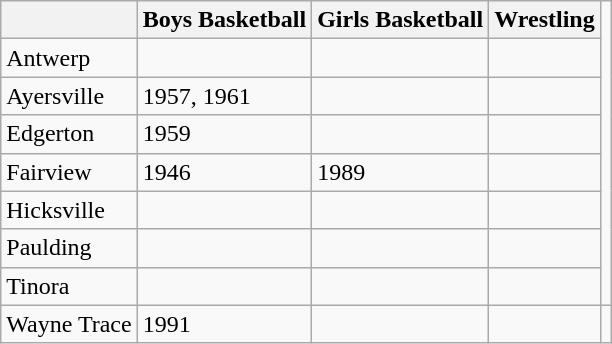<table class="wikitable">
<tr>
<th></th>
<th>Boys Basketball</th>
<th>Girls Basketball</th>
<th>Wrestling</th>
</tr>
<tr>
<td>Antwerp</td>
<td></td>
<td></td>
<td></td>
</tr>
<tr>
<td>Ayersville</td>
<td>1957, 1961</td>
<td></td>
<td></td>
</tr>
<tr>
<td>Edgerton</td>
<td>1959</td>
<td></td>
<td></td>
</tr>
<tr>
<td>Fairview</td>
<td>1946</td>
<td>1989</td>
<td></td>
</tr>
<tr>
<td>Hicksville</td>
<td></td>
<td></td>
<td></td>
</tr>
<tr>
<td>Paulding</td>
<td></td>
<td></td>
<td></td>
</tr>
<tr>
<td>Tinora</td>
<td></td>
<td></td>
<td></td>
</tr>
<tr>
<td>Wayne Trace</td>
<td>1991</td>
<td></td>
<td></td>
<td></td>
</tr>
</table>
